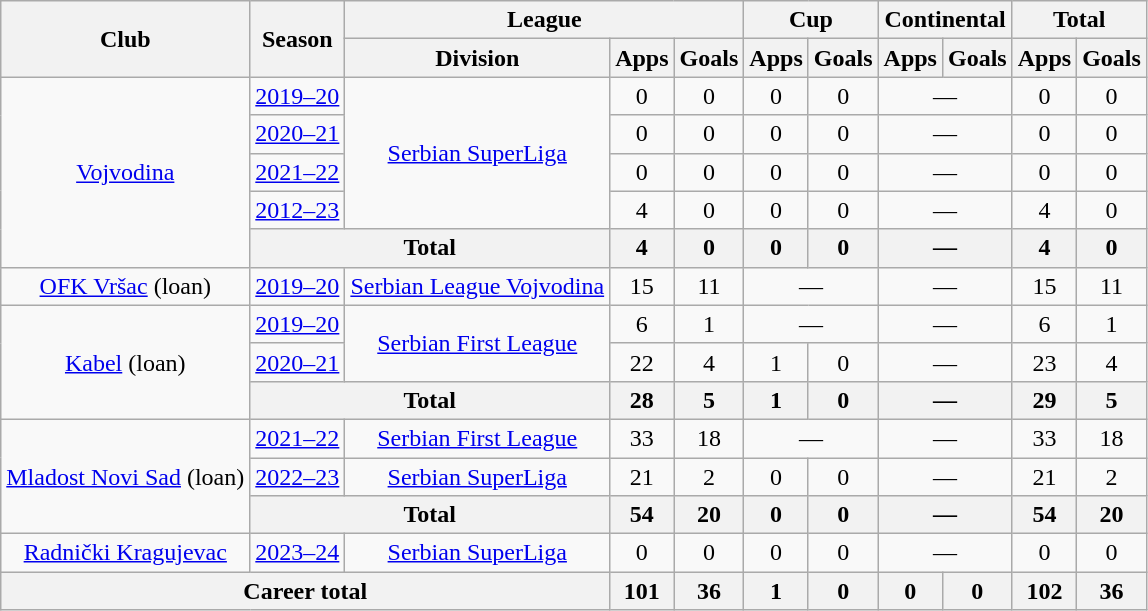<table class="wikitable" style="text-align:center">
<tr>
<th rowspan="2">Club</th>
<th rowspan="2">Season</th>
<th colspan="3">League</th>
<th colspan="2">Cup</th>
<th colspan="2">Continental</th>
<th colspan="2">Total</th>
</tr>
<tr>
<th>Division</th>
<th>Apps</th>
<th>Goals</th>
<th>Apps</th>
<th>Goals</th>
<th>Apps</th>
<th>Goals</th>
<th>Apps</th>
<th>Goals</th>
</tr>
<tr>
<td rowspan="5"><a href='#'>Vojvodina</a></td>
<td><a href='#'>2019–20</a></td>
<td rowspan="4"><a href='#'>Serbian SuperLiga</a></td>
<td>0</td>
<td>0</td>
<td>0</td>
<td>0</td>
<td colspan="2">—</td>
<td>0</td>
<td>0</td>
</tr>
<tr>
<td><a href='#'>2020–21</a></td>
<td>0</td>
<td>0</td>
<td>0</td>
<td>0</td>
<td colspan="2">—</td>
<td>0</td>
<td>0</td>
</tr>
<tr>
<td><a href='#'>2021–22</a></td>
<td>0</td>
<td>0</td>
<td>0</td>
<td>0</td>
<td colspan="2">—</td>
<td>0</td>
<td>0</td>
</tr>
<tr>
<td><a href='#'>2012–23</a></td>
<td>4</td>
<td>0</td>
<td>0</td>
<td>0</td>
<td colspan="2">—</td>
<td>4</td>
<td>0</td>
</tr>
<tr>
<th colspan="2">Total</th>
<th>4</th>
<th>0</th>
<th>0</th>
<th>0</th>
<th colspan="2">—</th>
<th>4</th>
<th>0</th>
</tr>
<tr>
<td><a href='#'>OFK Vršac</a> (loan)</td>
<td><a href='#'>2019–20</a></td>
<td><a href='#'>Serbian League Vojvodina</a></td>
<td>15</td>
<td>11</td>
<td colspan="2">—</td>
<td colspan="2">—</td>
<td>15</td>
<td>11</td>
</tr>
<tr>
<td rowspan="3"><a href='#'>Kabel</a> (loan)</td>
<td><a href='#'>2019–20</a></td>
<td rowspan="2"><a href='#'>Serbian First League</a></td>
<td>6</td>
<td>1</td>
<td colspan="2">—</td>
<td colspan="2">—</td>
<td>6</td>
<td>1</td>
</tr>
<tr>
<td><a href='#'>2020–21</a></td>
<td>22</td>
<td>4</td>
<td>1</td>
<td>0</td>
<td colspan="2">—</td>
<td>23</td>
<td>4</td>
</tr>
<tr>
<th colspan="2">Total</th>
<th>28</th>
<th>5</th>
<th>1</th>
<th>0</th>
<th colspan="2">—</th>
<th>29</th>
<th>5</th>
</tr>
<tr>
<td rowspan="3"><a href='#'>Mladost Novi Sad</a> (loan)</td>
<td><a href='#'>2021–22</a></td>
<td><a href='#'>Serbian First League</a></td>
<td>33</td>
<td>18</td>
<td colspan="2">—</td>
<td colspan="2">—</td>
<td>33</td>
<td>18</td>
</tr>
<tr>
<td><a href='#'>2022–23</a></td>
<td><a href='#'>Serbian SuperLiga</a></td>
<td>21</td>
<td>2</td>
<td>0</td>
<td>0</td>
<td colspan="2">—</td>
<td>21</td>
<td>2</td>
</tr>
<tr>
<th colspan="2">Total</th>
<th>54</th>
<th>20</th>
<th>0</th>
<th>0</th>
<th colspan="2">—</th>
<th>54</th>
<th>20</th>
</tr>
<tr>
<td><a href='#'>Radnički Kragujevac</a></td>
<td><a href='#'>2023–24</a></td>
<td><a href='#'>Serbian SuperLiga</a></td>
<td>0</td>
<td>0</td>
<td>0</td>
<td>0</td>
<td colspan="2">—</td>
<td>0</td>
<td>0</td>
</tr>
<tr>
<th colspan="3">Career total</th>
<th>101</th>
<th>36</th>
<th>1</th>
<th>0</th>
<th>0</th>
<th>0</th>
<th>102</th>
<th>36</th>
</tr>
</table>
